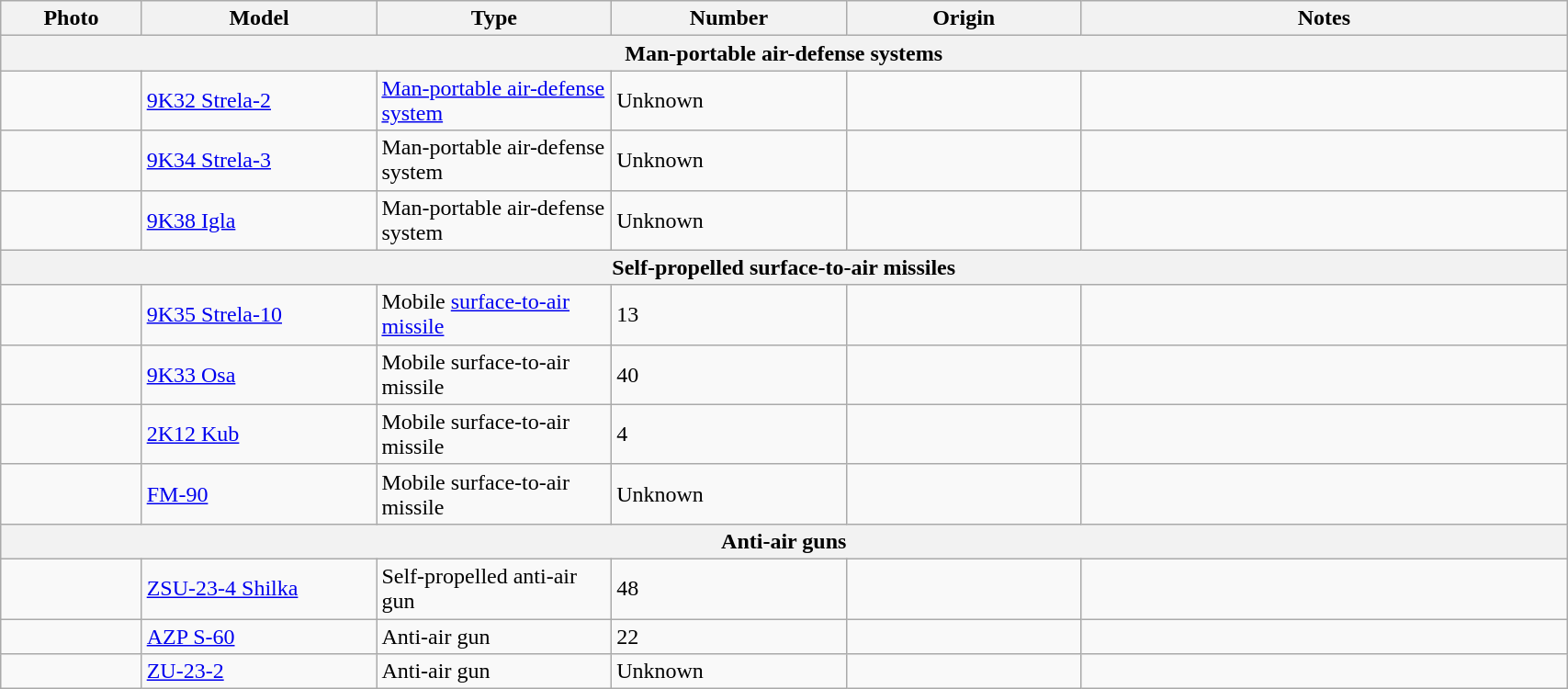<table class="wikitable" style="width:90%;">
<tr>
<th style="width:9%;">Photo</th>
<th style="width:15%;">Model</th>
<th style="width:15%;">Type</th>
<th style="width:15%;">Number</th>
<th style="width:15%;">Origin</th>
<th>Notes</th>
</tr>
<tr>
<th colspan="6">Man-portable air-defense systems</th>
</tr>
<tr>
<td></td>
<td><a href='#'>9K32 Strela-2</a></td>
<td><a href='#'>Man-portable air-defense system</a></td>
<td>Unknown</td>
<td></td>
<td></td>
</tr>
<tr>
<td></td>
<td><a href='#'>9K34 Strela-3</a></td>
<td>Man-portable air-defense system</td>
<td>Unknown</td>
<td></td>
<td></td>
</tr>
<tr>
<td></td>
<td><a href='#'>9K38 Igla</a></td>
<td>Man-portable air-defense system</td>
<td>Unknown</td>
<td><br></td>
<td></td>
</tr>
<tr>
<th colspan="6">Self-propelled surface-to-air missiles</th>
</tr>
<tr>
<td></td>
<td><a href='#'>9K35 Strela-10</a></td>
<td>Mobile <a href='#'>surface-to-air missile</a></td>
<td>13</td>
<td></td>
<td></td>
</tr>
<tr>
<td></td>
<td><a href='#'>9K33 Osa</a></td>
<td>Mobile surface-to-air missile</td>
<td>40</td>
<td></td>
<td></td>
</tr>
<tr>
<td></td>
<td><a href='#'>2K12 Kub</a></td>
<td>Mobile surface-to-air missile</td>
<td>4</td>
<td></td>
<td></td>
</tr>
<tr>
<td></td>
<td><a href='#'>FM-90</a></td>
<td>Mobile surface-to-air missile</td>
<td>Unknown</td>
<td></td>
<td></td>
</tr>
<tr>
<th colspan="6">Anti-air guns</th>
</tr>
<tr>
<td></td>
<td><a href='#'>ZSU-23-4 Shilka</a></td>
<td>Self-propelled anti-air gun</td>
<td>48</td>
<td></td>
<td></td>
</tr>
<tr>
<td></td>
<td><a href='#'>AZP S-60</a></td>
<td>Anti-air gun</td>
<td>22</td>
<td></td>
<td></td>
</tr>
<tr>
<td></td>
<td><a href='#'>ZU-23-2</a></td>
<td>Anti-air gun</td>
<td>Unknown</td>
<td></td>
<td></td>
</tr>
</table>
